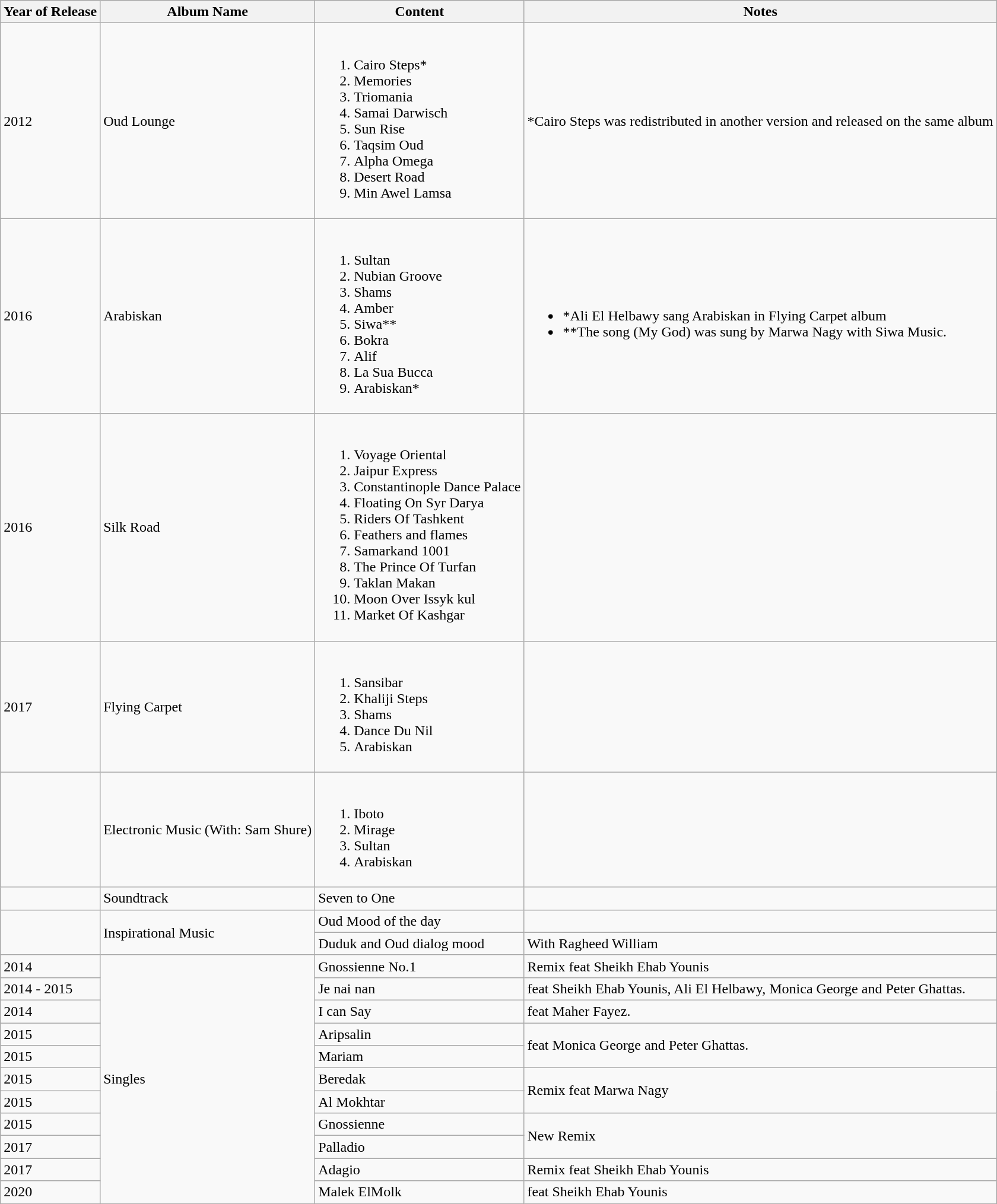<table class="wikitable">
<tr>
<th>Year of Release</th>
<th>Album Name</th>
<th>Content</th>
<th>Notes</th>
</tr>
<tr>
<td>2012</td>
<td>Oud Lounge</td>
<td><br><ol><li>Cairo Steps*</li><li>Memories</li><li>Triomania</li><li>Samai Darwisch</li><li>Sun Rise</li><li>Taqsim Oud</li><li>Alpha Omega</li><li>Desert Road</li><li>Min Awel Lamsa</li></ol></td>
<td>*Cairo Steps was redistributed in another version and released on the same album</td>
</tr>
<tr>
<td>2016</td>
<td>Arabiskan</td>
<td><br><ol><li>Sultan</li><li>Nubian Groove</li><li>Shams</li><li>Amber</li><li>Siwa**</li><li>Bokra</li><li>Alif</li><li>La Sua Bucca</li><li>Arabiskan*</li></ol></td>
<td><br><ul><li>*Ali El Helbawy sang Arabiskan in Flying Carpet album</li><li>**The song (My God) was sung by Marwa Nagy with Siwa Music.</li></ul></td>
</tr>
<tr>
<td>2016</td>
<td>Silk Road</td>
<td><br><ol><li>Voyage Oriental</li><li>Jaipur Express</li><li>Constantinople Dance Palace</li><li>Floating On Syr Darya</li><li>Riders Of Tashkent</li><li>Feathers and flames</li><li>Samarkand 1001</li><li>The Prince Of Turfan</li><li>Taklan Makan</li><li>Moon Over Issyk kul</li><li>Market Of Kashgar</li></ol></td>
<td></td>
</tr>
<tr>
<td>2017</td>
<td>Flying Carpet</td>
<td><br><ol><li>Sansibar</li><li>Khaliji Steps</li><li>Shams</li><li>Dance Du Nil</li><li>Arabiskan</li></ol></td>
<td></td>
</tr>
<tr>
<td></td>
<td>Electronic Music (With: Sam Shure)</td>
<td><br><ol><li>Iboto</li><li>Mirage</li><li>Sultan</li><li>Arabiskan</li></ol></td>
<td></td>
</tr>
<tr>
<td></td>
<td>Soundtrack</td>
<td>Seven to One</td>
<td></td>
</tr>
<tr>
<td rowspan="2"></td>
<td rowspan="2">Inspirational Music</td>
<td>Oud Mood of the day</td>
<td></td>
</tr>
<tr>
<td>Duduk and Oud dialog mood</td>
<td>With Ragheed William</td>
</tr>
<tr>
<td>2014</td>
<td rowspan="11">Singles</td>
<td>Gnossienne No.1</td>
<td>Remix feat Sheikh Ehab Younis</td>
</tr>
<tr>
<td>2014 - 2015</td>
<td>Je nai nan</td>
<td>feat Sheikh Ehab Younis, Ali El Helbawy, Monica George and Peter Ghattas.</td>
</tr>
<tr>
<td>2014</td>
<td>I can Say</td>
<td>feat Maher Fayez.</td>
</tr>
<tr>
<td>2015</td>
<td>Aripsalin</td>
<td rowspan="2">feat Monica George and Peter Ghattas.</td>
</tr>
<tr>
<td>2015</td>
<td>Mariam</td>
</tr>
<tr>
<td>2015</td>
<td>Beredak</td>
<td rowspan="2">Remix feat Marwa Nagy</td>
</tr>
<tr>
<td>2015</td>
<td>Al Mokhtar</td>
</tr>
<tr>
<td>2015</td>
<td>Gnossienne</td>
<td rowspan="2">New Remix</td>
</tr>
<tr>
<td>2017</td>
<td>Palladio</td>
</tr>
<tr>
<td>2017</td>
<td>Adagio</td>
<td>Remix feat Sheikh Ehab Younis</td>
</tr>
<tr>
<td>2020</td>
<td>Malek ElMolk</td>
<td>feat Sheikh Ehab Younis</td>
</tr>
</table>
